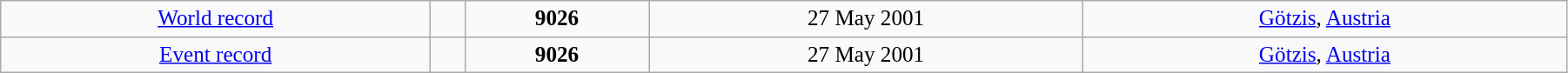<table class="wikitable" style=" text-align:center; font-size:105%;" width="95%">
<tr>
<td><a href='#'>World record</a></td>
<td></td>
<td><strong>9026</strong></td>
<td>27 May 2001</td>
<td> <a href='#'>Götzis</a>, <a href='#'>Austria</a></td>
</tr>
<tr>
<td><a href='#'>Event record</a></td>
<td></td>
<td><strong>9026</strong></td>
<td>27 May 2001</td>
<td> <a href='#'>Götzis</a>, <a href='#'>Austria</a></td>
</tr>
</table>
